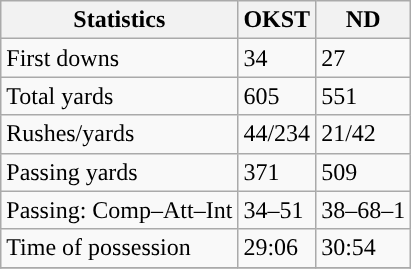<table class="wikitable" style="float: left;">
<tr>
<th>Statistics</th>
<th>OKST</th>
<th>ND</th>
</tr>
<tr>
<td>First downs</td>
<td>34</td>
<td>27</td>
</tr>
<tr>
<td>Total yards</td>
<td>605</td>
<td>551</td>
</tr>
<tr>
<td>Rushes/yards</td>
<td>44/234</td>
<td>21/42</td>
</tr>
<tr>
<td>Passing yards</td>
<td>371</td>
<td>509</td>
</tr>
<tr>
<td>Passing: Comp–Att–Int</td>
<td>34–51</td>
<td>38–68–1</td>
</tr>
<tr>
<td>Time of possession</td>
<td>29:06</td>
<td>30:54</td>
</tr>
<tr>
</tr>
</table>
